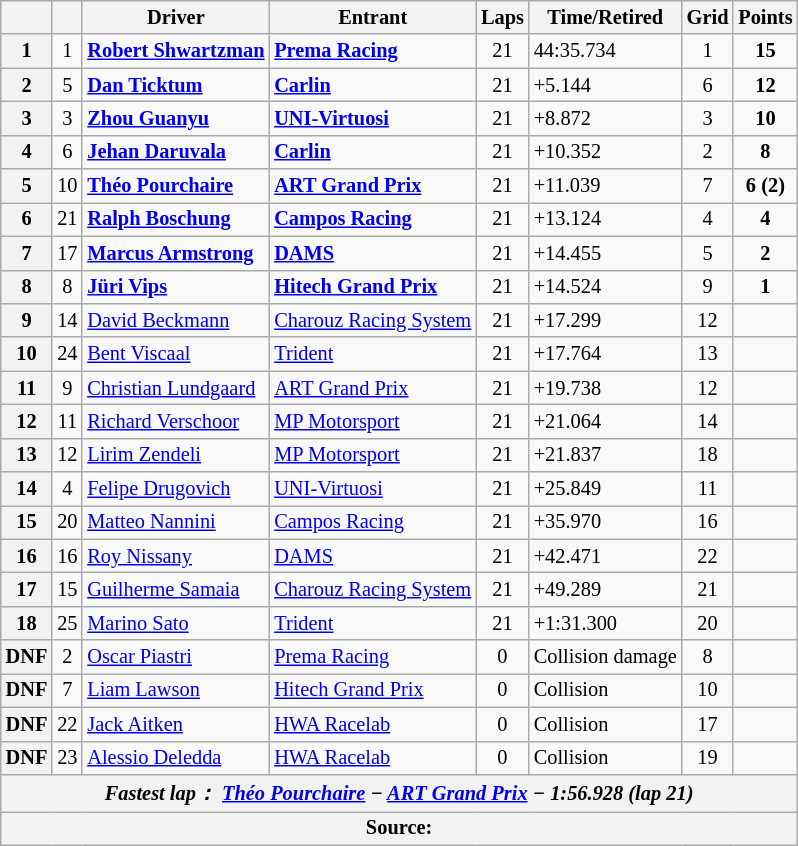<table class="wikitable" style="font-size: 85%;">
<tr>
<th></th>
<th></th>
<th>Driver</th>
<th>Entrant</th>
<th>Laps</th>
<th>Time/Retired</th>
<th>Grid</th>
<th>Points</th>
</tr>
<tr>
<th>1</th>
<td align="center">1</td>
<td> <strong><a href='#'>Robert Shwartzman</a></strong></td>
<td><strong><a href='#'>Prema Racing</a></strong></td>
<td align="center">21</td>
<td>44:35.734</td>
<td align="center">1</td>
<td align="center"><strong>15</strong></td>
</tr>
<tr>
<th>2</th>
<td align="center">5</td>
<td> <strong><a href='#'>Dan Ticktum</a></strong></td>
<td><strong><a href='#'>Carlin</a></strong></td>
<td align="center">21</td>
<td>+5.144</td>
<td align="center">6</td>
<td align="center"><strong>12</strong></td>
</tr>
<tr>
<th>3</th>
<td align="center">3</td>
<td> <strong><a href='#'>Zhou Guanyu</a></strong></td>
<td><strong><a href='#'>UNI-Virtuosi</a></strong></td>
<td align="center">21</td>
<td>+8.872</td>
<td align="center">3</td>
<td align="center"><strong>10</strong></td>
</tr>
<tr>
<th>4</th>
<td align="center">6</td>
<td> <strong><a href='#'>Jehan Daruvala</a></strong></td>
<td><strong><a href='#'>Carlin</a></strong></td>
<td align="center">21</td>
<td>+10.352</td>
<td align="center">2</td>
<td align="center"><strong>8</strong></td>
</tr>
<tr>
<th>5</th>
<td align="center">10</td>
<td> <strong><a href='#'>Théo Pourchaire</a></strong></td>
<td><strong><a href='#'>ART Grand Prix</a></strong></td>
<td align="center">21</td>
<td>+11.039</td>
<td align="center">7</td>
<td align="center"><strong>6 (2)</strong></td>
</tr>
<tr>
<th>6</th>
<td align="center">21</td>
<td> <strong><a href='#'>Ralph Boschung</a></strong></td>
<td><strong><a href='#'>Campos Racing</a></strong></td>
<td align="center">21</td>
<td>+13.124</td>
<td align="center">4</td>
<td align="center"><strong>4</strong></td>
</tr>
<tr>
<th>7</th>
<td align="center">17</td>
<td> <strong><a href='#'>Marcus Armstrong</a></strong></td>
<td><strong><a href='#'>DAMS</a></strong></td>
<td align="center">21</td>
<td>+14.455</td>
<td align="center">5</td>
<td align="center"><strong>2</strong></td>
</tr>
<tr>
<th>8</th>
<td align="center">8</td>
<td> <strong><a href='#'>Jüri Vips</a></strong></td>
<td><strong><a href='#'>Hitech Grand Prix</a></strong></td>
<td align="center">21</td>
<td>+14.524</td>
<td align="center">9</td>
<td align="center"><strong>1</strong></td>
</tr>
<tr>
<th>9</th>
<td align="center">14</td>
<td> <a href='#'>David Beckmann</a></td>
<td><a href='#'>Charouz Racing System</a></td>
<td align="center">21</td>
<td>+17.299</td>
<td align="center">12</td>
<td align="center"></td>
</tr>
<tr>
<th>10</th>
<td align="center">24</td>
<td> <a href='#'>Bent Viscaal</a></td>
<td><a href='#'>Trident</a></td>
<td align="center">21</td>
<td>+17.764</td>
<td align="center">13</td>
<td align="center"></td>
</tr>
<tr>
<th>11</th>
<td align="center">9</td>
<td> <a href='#'>Christian Lundgaard</a></td>
<td><a href='#'>ART Grand Prix</a></td>
<td align="center">21</td>
<td>+19.738</td>
<td align="center">12</td>
<td align="center"></td>
</tr>
<tr>
<th>12</th>
<td align="center">11</td>
<td> <a href='#'>Richard Verschoor</a></td>
<td><a href='#'>MP Motorsport</a></td>
<td align="center">21</td>
<td>+21.064</td>
<td align="center">14</td>
<td align="center"></td>
</tr>
<tr>
<th>13</th>
<td align="center">12</td>
<td> <a href='#'>Lirim Zendeli</a></td>
<td><a href='#'>MP Motorsport</a></td>
<td align="center">21</td>
<td>+21.837</td>
<td align="center">18</td>
<td align="center"></td>
</tr>
<tr>
<th>14</th>
<td align="center">4</td>
<td> <a href='#'>Felipe Drugovich</a></td>
<td><a href='#'>UNI-Virtuosi</a></td>
<td align="center">21</td>
<td>+25.849</td>
<td align="center">11</td>
<td align="center"></td>
</tr>
<tr>
<th>15</th>
<td align="center">20</td>
<td> <a href='#'>Matteo Nannini</a></td>
<td><a href='#'>Campos Racing</a></td>
<td align="center">21</td>
<td>+35.970</td>
<td align="center">16</td>
<td align="center"></td>
</tr>
<tr>
<th>16</th>
<td align="center">16</td>
<td> <a href='#'>Roy Nissany</a></td>
<td><a href='#'>DAMS</a></td>
<td align="center">21</td>
<td>+42.471</td>
<td align="center">22</td>
<td align="center"></td>
</tr>
<tr>
<th>17</th>
<td align="center">15</td>
<td> <a href='#'>Guilherme Samaia</a></td>
<td><a href='#'>Charouz Racing System</a></td>
<td align="center">21</td>
<td>+49.289</td>
<td align="center">21</td>
<td align="center"></td>
</tr>
<tr>
<th>18</th>
<td align="center">25</td>
<td> <a href='#'>Marino Sato</a></td>
<td><a href='#'>Trident</a></td>
<td align="center">21</td>
<td>+1:31.300</td>
<td align="center">20</td>
<td align="center"></td>
</tr>
<tr>
<th>DNF</th>
<td align="center">2</td>
<td> <a href='#'>Oscar Piastri</a></td>
<td><a href='#'>Prema Racing</a></td>
<td align="center">0</td>
<td>Collision damage</td>
<td align="center">8</td>
<td align="center"></td>
</tr>
<tr>
<th>DNF</th>
<td align="center">7</td>
<td> <a href='#'>Liam Lawson</a></td>
<td><a href='#'>Hitech Grand Prix</a></td>
<td align="center">0</td>
<td>Collision</td>
<td align="center">10</td>
<td align="center"></td>
</tr>
<tr>
<th>DNF</th>
<td align="center">22</td>
<td> <a href='#'>Jack Aitken</a></td>
<td><a href='#'>HWA Racelab</a></td>
<td align="center">0</td>
<td>Collision</td>
<td align="center">17</td>
<td align="center"></td>
</tr>
<tr>
<th>DNF</th>
<td align="center">23</td>
<td> <a href='#'>Alessio Deledda</a></td>
<td><a href='#'>HWA Racelab</a></td>
<td align="center">0</td>
<td>Collision</td>
<td align="center">19</td>
<td align="center"></td>
</tr>
<tr>
<th colspan="8" align="center"><em>Fastest lap：  <a href='#'>Théo Pourchaire</a> − <a href='#'>ART Grand Prix</a> − 1:56.928 (lap 21)</em></th>
</tr>
<tr>
<th colspan="8">Source:</th>
</tr>
</table>
